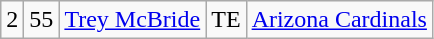<table class="wikitable" style="text-align:center">
<tr>
<td>2</td>
<td>55</td>
<td><a href='#'>Trey McBride</a></td>
<td>TE</td>
<td><a href='#'>Arizona Cardinals</a></td>
</tr>
</table>
